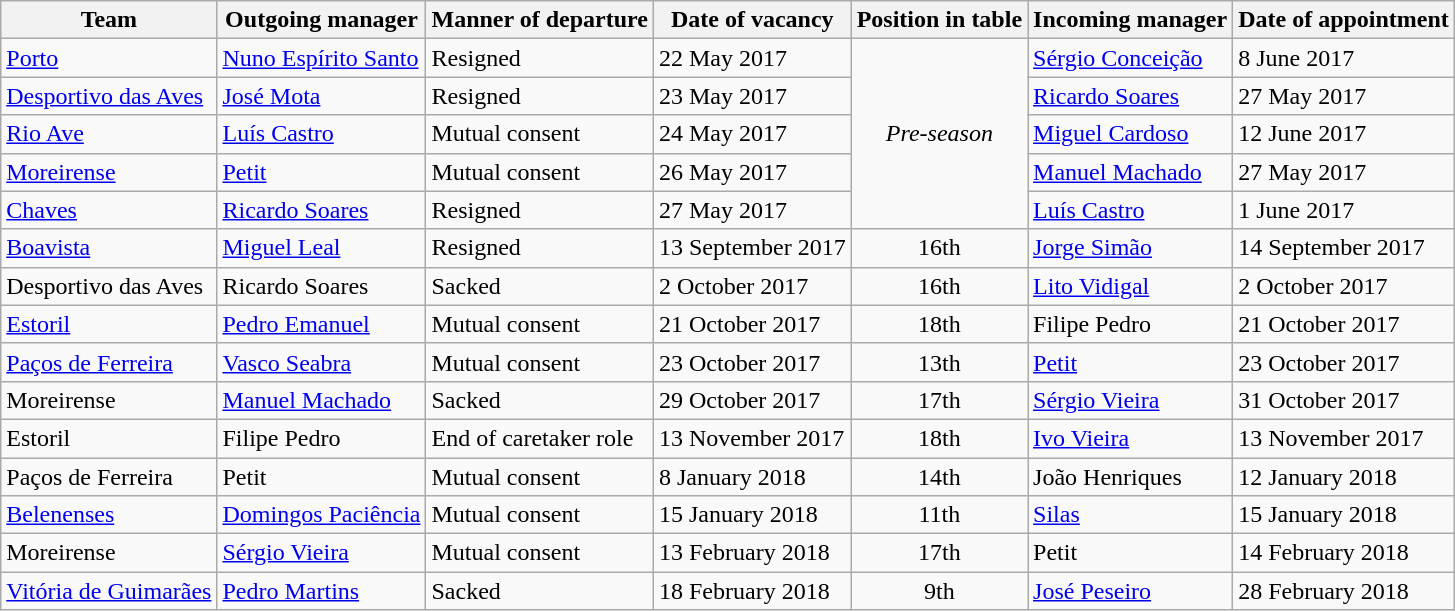<table class="wikitable sortable">
<tr>
<th>Team</th>
<th>Outgoing manager</th>
<th>Manner of departure</th>
<th>Date of vacancy</th>
<th>Position in table</th>
<th>Incoming manager</th>
<th>Date of appointment</th>
</tr>
<tr>
<td><a href='#'>Porto</a></td>
<td> <a href='#'>Nuno Espírito Santo</a></td>
<td>Resigned</td>
<td>22 May 2017</td>
<td rowspan=5 align="center"><em>Pre-season</em></td>
<td> <a href='#'>Sérgio Conceição</a></td>
<td>8 June 2017</td>
</tr>
<tr>
<td><a href='#'>Desportivo das Aves</a></td>
<td> <a href='#'>José Mota</a></td>
<td>Resigned</td>
<td>23 May 2017</td>
<td> <a href='#'>Ricardo Soares</a></td>
<td>27 May 2017</td>
</tr>
<tr>
<td><a href='#'>Rio Ave</a></td>
<td> <a href='#'>Luís Castro</a></td>
<td>Mutual consent</td>
<td>24 May 2017</td>
<td> <a href='#'>Miguel Cardoso</a></td>
<td>12 June 2017</td>
</tr>
<tr>
<td><a href='#'>Moreirense</a></td>
<td> <a href='#'>Petit</a></td>
<td>Mutual consent</td>
<td>26 May 2017</td>
<td> <a href='#'>Manuel Machado</a></td>
<td>27 May 2017</td>
</tr>
<tr>
<td><a href='#'>Chaves</a></td>
<td> <a href='#'>Ricardo Soares</a></td>
<td>Resigned</td>
<td>27 May 2017</td>
<td> <a href='#'>Luís Castro</a></td>
<td>1 June 2017</td>
</tr>
<tr>
<td><a href='#'>Boavista</a></td>
<td> <a href='#'>Miguel Leal</a></td>
<td>Resigned</td>
<td>13 September 2017</td>
<td align="center">16th</td>
<td> <a href='#'>Jorge Simão</a></td>
<td>14 September 2017</td>
</tr>
<tr>
<td>Desportivo das Aves</td>
<td> Ricardo Soares</td>
<td>Sacked</td>
<td>2 October 2017</td>
<td align="center">16th</td>
<td> <a href='#'>Lito Vidigal</a></td>
<td>2 October 2017</td>
</tr>
<tr>
<td><a href='#'>Estoril</a></td>
<td> <a href='#'>Pedro Emanuel</a></td>
<td>Mutual consent</td>
<td>21 October 2017</td>
<td align="center">18th</td>
<td> Filipe Pedro</td>
<td>21 October 2017</td>
</tr>
<tr>
<td><a href='#'>Paços de Ferreira</a></td>
<td> <a href='#'>Vasco Seabra</a></td>
<td>Mutual consent</td>
<td>23 October 2017</td>
<td align="center">13th</td>
<td> <a href='#'>Petit</a></td>
<td>23 October 2017</td>
</tr>
<tr>
<td>Moreirense</td>
<td> <a href='#'>Manuel Machado</a></td>
<td>Sacked</td>
<td>29 October 2017</td>
<td align="center">17th</td>
<td> <a href='#'>Sérgio Vieira</a></td>
<td>31 October 2017</td>
</tr>
<tr>
<td>Estoril</td>
<td> Filipe Pedro</td>
<td>End of caretaker role</td>
<td>13 November 2017</td>
<td align="center">18th</td>
<td> <a href='#'>Ivo Vieira</a></td>
<td>13 November 2017</td>
</tr>
<tr>
<td>Paços de Ferreira</td>
<td> Petit</td>
<td>Mutual consent</td>
<td>8 January 2018</td>
<td align="center">14th</td>
<td> João Henriques</td>
<td>12 January 2018</td>
</tr>
<tr>
<td><a href='#'>Belenenses</a></td>
<td> <a href='#'>Domingos Paciência</a></td>
<td>Mutual consent</td>
<td>15 January 2018</td>
<td align="center">11th</td>
<td> <a href='#'>Silas</a></td>
<td>15 January 2018</td>
</tr>
<tr>
<td>Moreirense</td>
<td> <a href='#'>Sérgio Vieira</a></td>
<td>Mutual consent</td>
<td>13 February 2018</td>
<td align="center">17th</td>
<td> Petit</td>
<td>14 February 2018</td>
</tr>
<tr>
<td><a href='#'>Vitória de Guimarães</a></td>
<td> <a href='#'>Pedro Martins</a></td>
<td>Sacked</td>
<td>18 February 2018</td>
<td align="center">9th</td>
<td> <a href='#'>José Peseiro</a></td>
<td>28 February 2018</td>
</tr>
</table>
